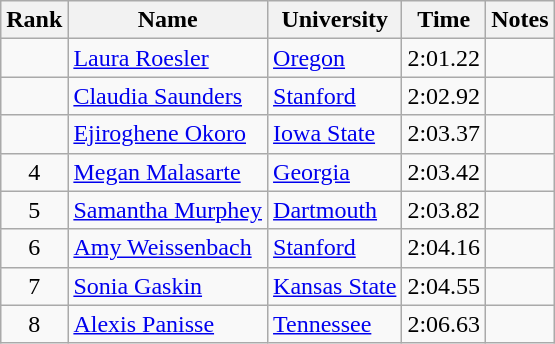<table class="wikitable sortable" style="text-align:center">
<tr>
<th>Rank</th>
<th>Name</th>
<th>University</th>
<th>Time</th>
<th>Notes</th>
</tr>
<tr>
<td></td>
<td align=left><a href='#'>Laura Roesler</a></td>
<td align=left><a href='#'>Oregon</a></td>
<td>2:01.22</td>
<td></td>
</tr>
<tr>
<td></td>
<td align=left><a href='#'>Claudia Saunders</a></td>
<td align="left"><a href='#'>Stanford</a></td>
<td>2:02.92</td>
<td></td>
</tr>
<tr>
<td></td>
<td align=left><a href='#'>Ejiroghene Okoro</a> </td>
<td align="left"><a href='#'>Iowa State</a></td>
<td>2:03.37</td>
<td></td>
</tr>
<tr>
<td>4</td>
<td align=left><a href='#'>Megan Malasarte</a></td>
<td align="left"><a href='#'>Georgia</a></td>
<td>2:03.42</td>
<td></td>
</tr>
<tr>
<td>5</td>
<td align=left><a href='#'>Samantha Murphey</a></td>
<td align="left"><a href='#'>Dartmouth</a></td>
<td>2:03.82</td>
<td></td>
</tr>
<tr>
<td>6</td>
<td align=left><a href='#'>Amy Weissenbach</a></td>
<td align="left"><a href='#'>Stanford</a></td>
<td>2:04.16</td>
<td></td>
</tr>
<tr>
<td>7</td>
<td align=left><a href='#'>Sonia Gaskin</a></td>
<td align=left><a href='#'>Kansas State</a></td>
<td>2:04.55</td>
<td></td>
</tr>
<tr>
<td>8</td>
<td align=left><a href='#'>Alexis Panisse</a></td>
<td align=left><a href='#'>Tennessee</a></td>
<td>2:06.63</td>
<td></td>
</tr>
</table>
